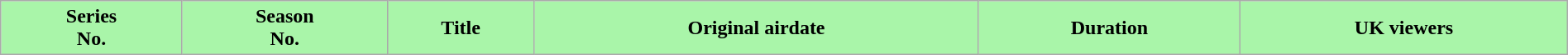<table class="wikitable plainrowheaders" style="width:100%; background:#fff;">
<tr>
<th style="background:#A9F5A9;">Series<br>No.</th>
<th style="background:#A9F5A9;">Season<br>No.</th>
<th style="background:#A9F5A9;">Title</th>
<th style="background:#A9F5A9;">Original airdate</th>
<th style="background:#A9F5A9;">Duration</th>
<th style="background:#A9F5A9;">UK viewers<br>












</th>
</tr>
</table>
